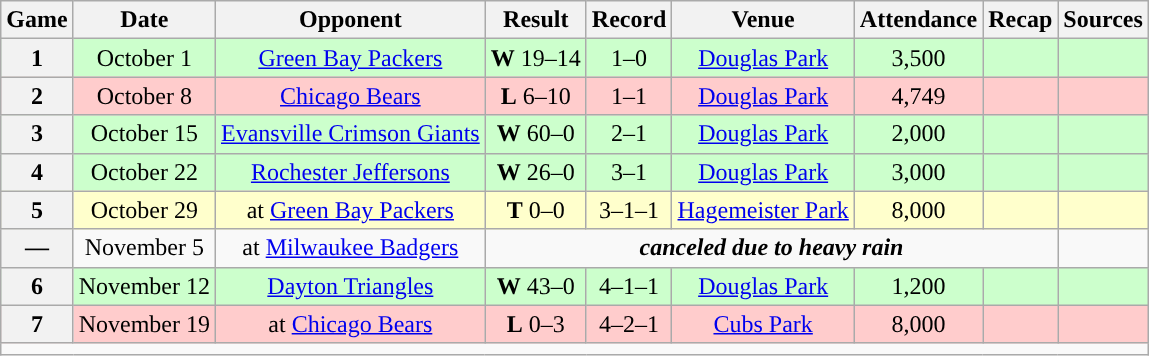<table class="wikitable" style="text-align:center">
<tr>
<th>Game</th>
<th>Date</th>
<th>Opponent</th>
<th>Result</th>
<th>Record</th>
<th>Venue</th>
<th>Attendance</th>
<th>Recap</th>
<th>Sources</th>
</tr>
<tr style="background:#cfc">
<th>1</th>
<td>October 1</td>
<td><a href='#'>Green Bay Packers</a></td>
<td><strong>W</strong> 19–14</td>
<td>1–0</td>
<td><a href='#'>Douglas Park</a></td>
<td>3,500</td>
<td></td>
<td></td>
</tr>
<tr style="background:#fcc">
<th>2</th>
<td>October 8</td>
<td><a href='#'>Chicago Bears</a></td>
<td><strong>L</strong> 6–10</td>
<td>1–1</td>
<td><a href='#'>Douglas Park</a></td>
<td>4,749</td>
<td></td>
<td></td>
</tr>
<tr style="background:#cfc">
<th>3</th>
<td>October 15</td>
<td><a href='#'>Evansville Crimson Giants</a></td>
<td><strong>W</strong> 60–0</td>
<td>2–1</td>
<td><a href='#'>Douglas Park</a></td>
<td>2,000</td>
<td></td>
<td> </td>
</tr>
<tr style="background:#cfc">
<th>4</th>
<td>October 22</td>
<td><a href='#'>Rochester Jeffersons</a></td>
<td><strong>W</strong> 26–0</td>
<td>3–1</td>
<td><a href='#'>Douglas Park</a></td>
<td>3,000</td>
<td></td>
<td></td>
</tr>
<tr style="background:#ffc">
<th>5</th>
<td>October 29</td>
<td>at <a href='#'>Green Bay Packers</a></td>
<td><strong>T</strong> 0–0</td>
<td>3–1–1</td>
<td><a href='#'>Hagemeister Park</a></td>
<td>8,000</td>
<td></td>
<td></td>
</tr>
<tr>
<th>—</th>
<td>November 5</td>
<td>at <a href='#'>Milwaukee Badgers</a></td>
<td colspan="5"><strong><em>canceled due to heavy rain</em></strong></td>
<td></td>
</tr>
<tr style="background:#cfc">
<th>6</th>
<td>November 12</td>
<td><a href='#'>Dayton Triangles</a></td>
<td><strong>W</strong> 43–0</td>
<td>4–1–1</td>
<td><a href='#'>Douglas Park</a></td>
<td>1,200</td>
<td></td>
<td></td>
</tr>
<tr style="background:#fcc">
<th>7</th>
<td>November 19</td>
<td>at <a href='#'>Chicago Bears</a></td>
<td><strong>L</strong> 0–3</td>
<td>4–2–1</td>
<td><a href='#'>Cubs Park</a></td>
<td>8,000</td>
<td></td>
<td></td>
</tr>
<tr>
<td colspan="10"></td>
</tr>
</table>
